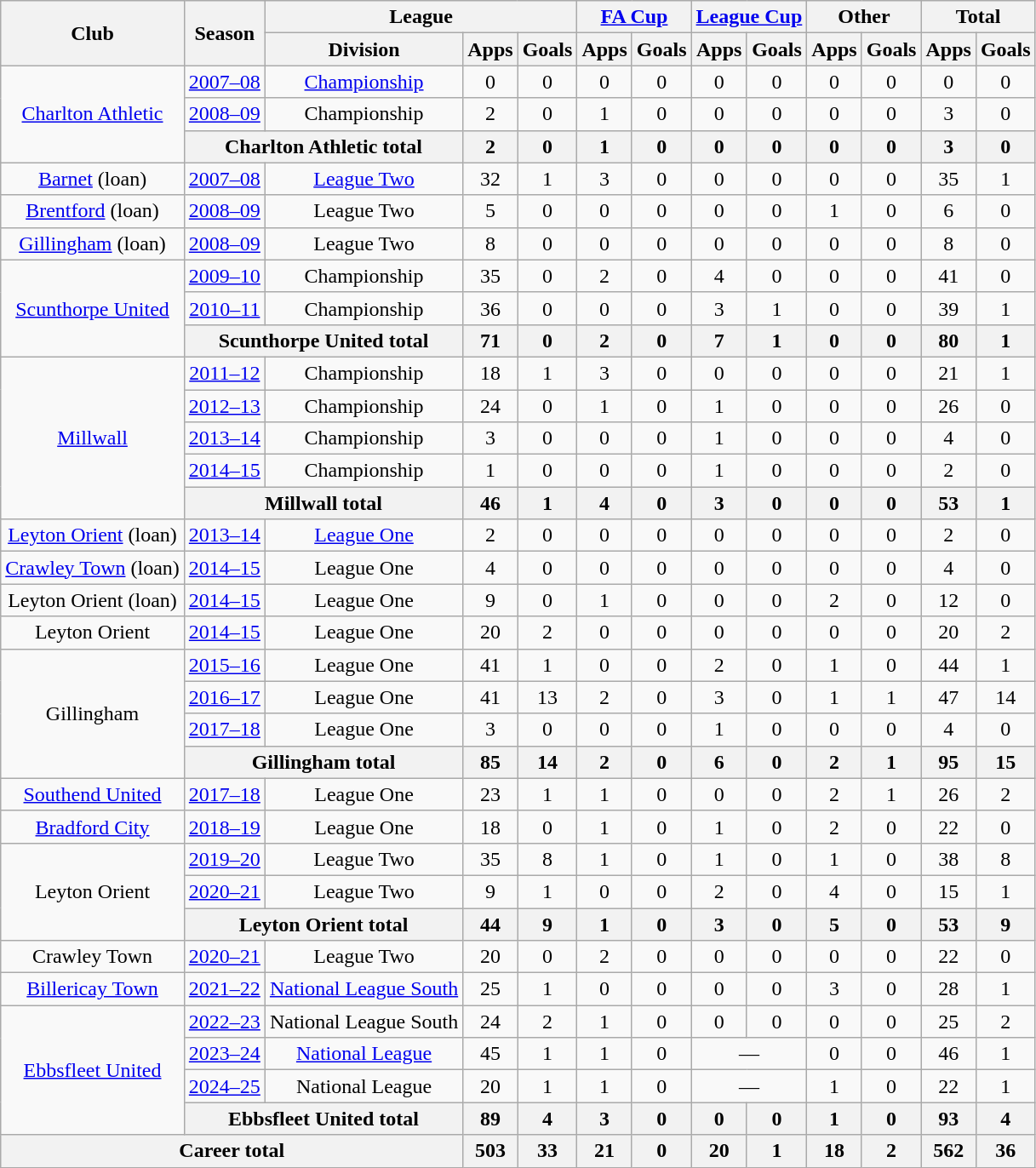<table class="wikitable" style="text-align:center">
<tr>
<th rowspan="2">Club</th>
<th rowspan="2">Season</th>
<th colspan="3">League</th>
<th colspan="2"><a href='#'>FA Cup</a></th>
<th colspan="2"><a href='#'>League Cup</a></th>
<th colspan="2">Other</th>
<th colspan="2">Total</th>
</tr>
<tr>
<th>Division</th>
<th>Apps</th>
<th>Goals</th>
<th>Apps</th>
<th>Goals</th>
<th>Apps</th>
<th>Goals</th>
<th>Apps</th>
<th>Goals</th>
<th>Apps</th>
<th>Goals</th>
</tr>
<tr>
<td rowspan="3"><a href='#'>Charlton Athletic</a></td>
<td><a href='#'>2007–08</a></td>
<td><a href='#'>Championship</a></td>
<td>0</td>
<td>0</td>
<td>0</td>
<td>0</td>
<td>0</td>
<td>0</td>
<td>0</td>
<td>0</td>
<td>0</td>
<td>0</td>
</tr>
<tr>
<td><a href='#'>2008–09</a></td>
<td>Championship</td>
<td>2</td>
<td>0</td>
<td>1</td>
<td>0</td>
<td>0</td>
<td>0</td>
<td>0</td>
<td>0</td>
<td>3</td>
<td>0</td>
</tr>
<tr>
<th colspan="2">Charlton Athletic total</th>
<th>2</th>
<th>0</th>
<th>1</th>
<th>0</th>
<th>0</th>
<th>0</th>
<th>0</th>
<th>0</th>
<th>3</th>
<th>0</th>
</tr>
<tr>
<td><a href='#'>Barnet</a> (loan)</td>
<td><a href='#'>2007–08</a></td>
<td><a href='#'>League Two</a></td>
<td>32</td>
<td>1</td>
<td>3</td>
<td>0</td>
<td>0</td>
<td>0</td>
<td>0</td>
<td>0</td>
<td>35</td>
<td>1</td>
</tr>
<tr>
<td><a href='#'>Brentford</a> (loan)</td>
<td><a href='#'>2008–09</a></td>
<td>League Two</td>
<td>5</td>
<td>0</td>
<td>0</td>
<td>0</td>
<td>0</td>
<td>0</td>
<td>1</td>
<td>0</td>
<td>6</td>
<td>0</td>
</tr>
<tr>
<td><a href='#'>Gillingham</a> (loan)</td>
<td><a href='#'>2008–09</a></td>
<td>League Two</td>
<td>8</td>
<td>0</td>
<td>0</td>
<td>0</td>
<td>0</td>
<td>0</td>
<td>0</td>
<td>0</td>
<td>8</td>
<td>0</td>
</tr>
<tr>
<td rowspan="3"><a href='#'>Scunthorpe United</a></td>
<td><a href='#'>2009–10</a></td>
<td>Championship</td>
<td>35</td>
<td>0</td>
<td>2</td>
<td>0</td>
<td>4</td>
<td>0</td>
<td>0</td>
<td>0</td>
<td>41</td>
<td>0</td>
</tr>
<tr>
<td><a href='#'>2010–11</a></td>
<td>Championship</td>
<td>36</td>
<td>0</td>
<td>0</td>
<td>0</td>
<td>3</td>
<td>1</td>
<td>0</td>
<td>0</td>
<td>39</td>
<td>1</td>
</tr>
<tr>
<th colspan="2">Scunthorpe United total</th>
<th>71</th>
<th>0</th>
<th>2</th>
<th>0</th>
<th>7</th>
<th>1</th>
<th>0</th>
<th>0</th>
<th>80</th>
<th>1</th>
</tr>
<tr>
<td rowspan="5"><a href='#'>Millwall</a></td>
<td><a href='#'>2011–12</a></td>
<td>Championship</td>
<td>18</td>
<td>1</td>
<td>3</td>
<td>0</td>
<td>0</td>
<td>0</td>
<td>0</td>
<td>0</td>
<td>21</td>
<td>1</td>
</tr>
<tr>
<td><a href='#'>2012–13</a></td>
<td>Championship</td>
<td>24</td>
<td>0</td>
<td>1</td>
<td>0</td>
<td>1</td>
<td>0</td>
<td>0</td>
<td>0</td>
<td>26</td>
<td>0</td>
</tr>
<tr>
<td><a href='#'>2013–14</a></td>
<td>Championship</td>
<td>3</td>
<td>0</td>
<td>0</td>
<td>0</td>
<td>1</td>
<td>0</td>
<td>0</td>
<td>0</td>
<td>4</td>
<td>0</td>
</tr>
<tr>
<td><a href='#'>2014–15</a></td>
<td>Championship</td>
<td>1</td>
<td>0</td>
<td>0</td>
<td>0</td>
<td>1</td>
<td>0</td>
<td>0</td>
<td>0</td>
<td>2</td>
<td>0</td>
</tr>
<tr>
<th colspan="2">Millwall total</th>
<th>46</th>
<th>1</th>
<th>4</th>
<th>0</th>
<th>3</th>
<th>0</th>
<th>0</th>
<th>0</th>
<th>53</th>
<th>1</th>
</tr>
<tr>
<td><a href='#'>Leyton Orient</a> (loan)</td>
<td><a href='#'>2013–14</a></td>
<td><a href='#'>League One</a></td>
<td>2</td>
<td>0</td>
<td>0</td>
<td>0</td>
<td>0</td>
<td>0</td>
<td>0</td>
<td>0</td>
<td>2</td>
<td>0</td>
</tr>
<tr>
<td><a href='#'>Crawley Town</a> (loan)</td>
<td><a href='#'>2014–15</a></td>
<td>League One</td>
<td>4</td>
<td>0</td>
<td>0</td>
<td>0</td>
<td>0</td>
<td>0</td>
<td>0</td>
<td>0</td>
<td>4</td>
<td>0</td>
</tr>
<tr>
<td>Leyton Orient (loan)</td>
<td><a href='#'>2014–15</a></td>
<td>League One</td>
<td>9</td>
<td>0</td>
<td>1</td>
<td>0</td>
<td>0</td>
<td>0</td>
<td>2</td>
<td>0</td>
<td>12</td>
<td>0</td>
</tr>
<tr>
<td>Leyton Orient</td>
<td><a href='#'>2014–15</a></td>
<td>League One</td>
<td>20</td>
<td>2</td>
<td>0</td>
<td>0</td>
<td>0</td>
<td>0</td>
<td>0</td>
<td>0</td>
<td>20</td>
<td>2</td>
</tr>
<tr>
<td rowspan="4">Gillingham</td>
<td><a href='#'>2015–16</a></td>
<td>League One</td>
<td>41</td>
<td>1</td>
<td>0</td>
<td>0</td>
<td>2</td>
<td>0</td>
<td>1</td>
<td>0</td>
<td>44</td>
<td>1</td>
</tr>
<tr>
<td><a href='#'>2016–17</a></td>
<td>League One</td>
<td>41</td>
<td>13</td>
<td>2</td>
<td>0</td>
<td>3</td>
<td>0</td>
<td>1</td>
<td>1</td>
<td>47</td>
<td>14</td>
</tr>
<tr>
<td><a href='#'>2017–18</a></td>
<td>League One</td>
<td>3</td>
<td>0</td>
<td>0</td>
<td>0</td>
<td>1</td>
<td>0</td>
<td>0</td>
<td>0</td>
<td>4</td>
<td>0</td>
</tr>
<tr>
<th colspan="2">Gillingham total</th>
<th>85</th>
<th>14</th>
<th>2</th>
<th>0</th>
<th>6</th>
<th>0</th>
<th>2</th>
<th>1</th>
<th>95</th>
<th>15</th>
</tr>
<tr>
<td><a href='#'>Southend United</a></td>
<td><a href='#'>2017–18</a></td>
<td>League One</td>
<td>23</td>
<td>1</td>
<td>1</td>
<td>0</td>
<td>0</td>
<td>0</td>
<td>2</td>
<td>1</td>
<td>26</td>
<td>2</td>
</tr>
<tr>
<td><a href='#'>Bradford City</a></td>
<td><a href='#'>2018–19</a></td>
<td>League One</td>
<td>18</td>
<td>0</td>
<td>1</td>
<td>0</td>
<td>1</td>
<td>0</td>
<td>2</td>
<td>0</td>
<td>22</td>
<td>0</td>
</tr>
<tr>
<td rowspan="3">Leyton Orient</td>
<td><a href='#'>2019–20</a></td>
<td>League Two</td>
<td>35</td>
<td>8</td>
<td>1</td>
<td>0</td>
<td>1</td>
<td>0</td>
<td>1</td>
<td>0</td>
<td>38</td>
<td>8</td>
</tr>
<tr>
<td><a href='#'>2020–21</a></td>
<td>League Two</td>
<td>9</td>
<td>1</td>
<td>0</td>
<td>0</td>
<td>2</td>
<td>0</td>
<td>4</td>
<td>0</td>
<td>15</td>
<td>1</td>
</tr>
<tr>
<th colspan="2">Leyton Orient total</th>
<th>44</th>
<th>9</th>
<th>1</th>
<th>0</th>
<th>3</th>
<th>0</th>
<th>5</th>
<th>0</th>
<th>53</th>
<th>9</th>
</tr>
<tr>
<td>Crawley Town</td>
<td><a href='#'>2020–21</a></td>
<td>League Two</td>
<td>20</td>
<td>0</td>
<td>2</td>
<td>0</td>
<td>0</td>
<td>0</td>
<td>0</td>
<td>0</td>
<td>22</td>
<td>0</td>
</tr>
<tr>
<td><a href='#'>Billericay Town</a></td>
<td><a href='#'>2021–22</a></td>
<td><a href='#'>National League South</a></td>
<td>25</td>
<td>1</td>
<td>0</td>
<td>0</td>
<td>0</td>
<td>0</td>
<td>3</td>
<td>0</td>
<td>28</td>
<td>1</td>
</tr>
<tr>
<td rowspan="4"><a href='#'>Ebbsfleet United</a></td>
<td><a href='#'>2022–23</a></td>
<td>National League South</td>
<td>24</td>
<td>2</td>
<td>1</td>
<td>0</td>
<td>0</td>
<td>0</td>
<td>0</td>
<td>0</td>
<td>25</td>
<td>2</td>
</tr>
<tr>
<td><a href='#'>2023–24</a></td>
<td><a href='#'>National League</a></td>
<td>45</td>
<td>1</td>
<td>1</td>
<td>0</td>
<td colspan=2>—</td>
<td>0</td>
<td>0</td>
<td>46</td>
<td>1</td>
</tr>
<tr>
<td><a href='#'>2024–25</a></td>
<td>National League</td>
<td>20</td>
<td>1</td>
<td>1</td>
<td>0</td>
<td colspan=2>—</td>
<td>1</td>
<td>0</td>
<td>22</td>
<td>1</td>
</tr>
<tr>
<th colspan=2>Ebbsfleet United total</th>
<th>89</th>
<th>4</th>
<th>3</th>
<th>0</th>
<th>0</th>
<th>0</th>
<th>1</th>
<th>0</th>
<th>93</th>
<th>4</th>
</tr>
<tr>
<th colspan="3">Career total</th>
<th>503</th>
<th>33</th>
<th>21</th>
<th>0</th>
<th>20</th>
<th>1</th>
<th>18</th>
<th>2</th>
<th>562</th>
<th>36</th>
</tr>
</table>
